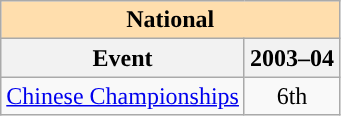<table class="wikitable" style="text-align:center">
<tr>
<th colspan="2" style="background-color: #ffdead;">National</th>
</tr>
<tr>
<th>Event</th>
<th>2003–04</th>
</tr>
<tr>
<td align=left><a href='#'>Chinese Championships</a></td>
<td>6th</td>
</tr>
</table>
